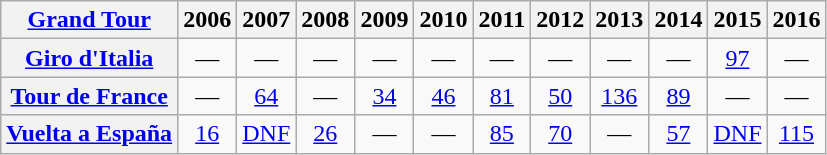<table class="wikitable plainrowheaders">
<tr>
<th scope="col"><a href='#'>Grand Tour</a></th>
<th scope="col">2006</th>
<th scope="col">2007</th>
<th scope="col">2008</th>
<th scope="col">2009</th>
<th scope="col">2010</th>
<th scope="col">2011</th>
<th scope="col">2012</th>
<th scope="col">2013</th>
<th scope="col">2014</th>
<th scope="col">2015</th>
<th scope="col">2016</th>
</tr>
<tr style="text-align:center;">
<th scope="row"> <a href='#'>Giro d'Italia</a></th>
<td>—</td>
<td>—</td>
<td>—</td>
<td>—</td>
<td>—</td>
<td>—</td>
<td>—</td>
<td>—</td>
<td>—</td>
<td><a href='#'>97</a></td>
<td>—</td>
</tr>
<tr style="text-align:center;">
<th scope="row"> <a href='#'>Tour de France</a></th>
<td>—</td>
<td><a href='#'>64</a></td>
<td>—</td>
<td><a href='#'>34</a></td>
<td><a href='#'>46</a></td>
<td><a href='#'>81</a></td>
<td><a href='#'>50</a></td>
<td><a href='#'>136</a></td>
<td><a href='#'>89</a></td>
<td>—</td>
<td>—</td>
</tr>
<tr style="text-align:center;">
<th scope="row"> <a href='#'>Vuelta a España</a></th>
<td><a href='#'>16</a></td>
<td><a href='#'>DNF</a></td>
<td><a href='#'>26</a></td>
<td>—</td>
<td>—</td>
<td><a href='#'>85</a></td>
<td><a href='#'>70</a></td>
<td>—</td>
<td><a href='#'>57</a></td>
<td><a href='#'>DNF</a></td>
<td><a href='#'>115</a></td>
</tr>
</table>
